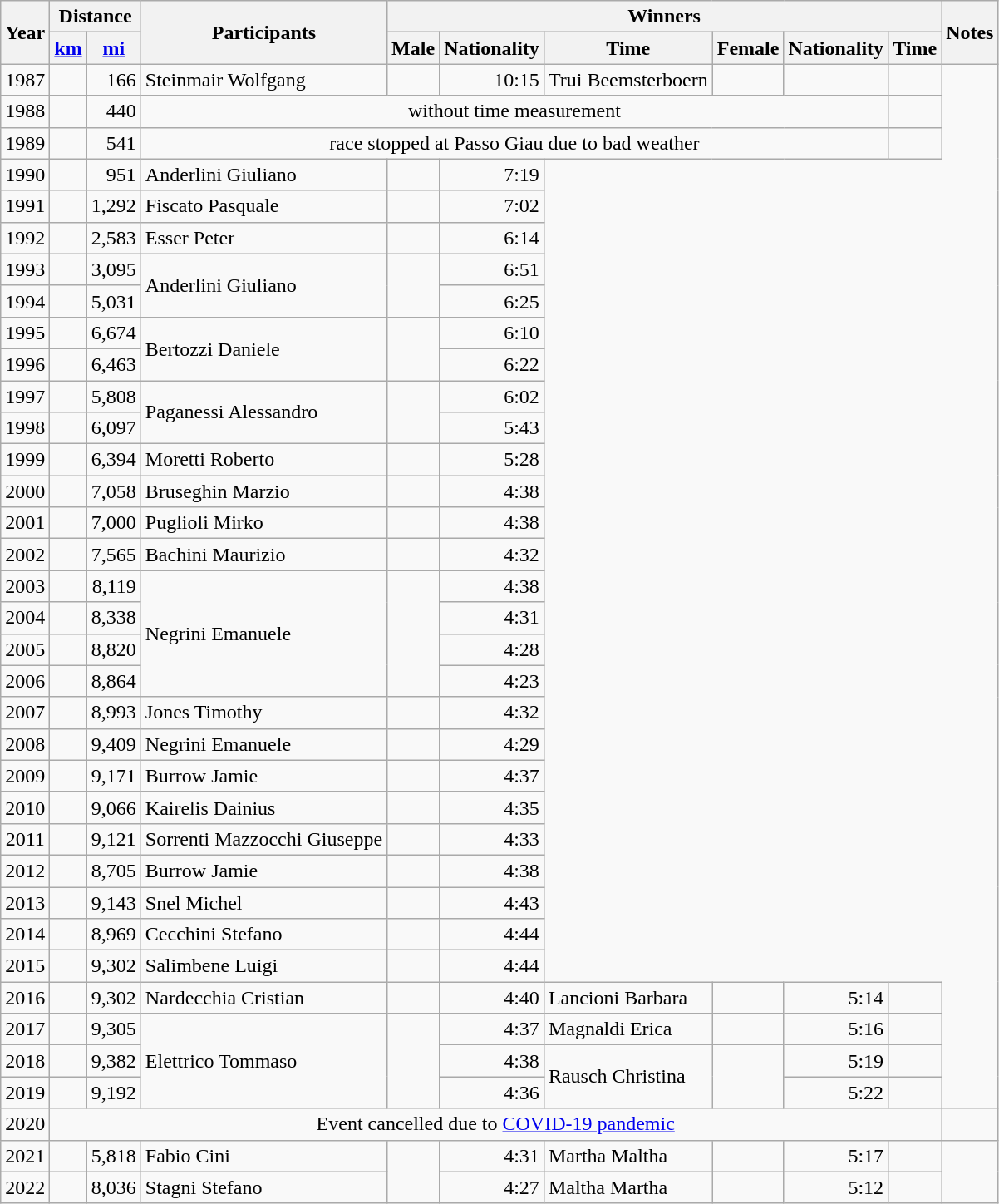<table class="wikitable sortable">
<tr>
<th rowspan=2>Year</th>
<th colspan=2>Distance</th>
<th rowspan=2>Participants</th>
<th colspan=6>Winners</th>
<th rowspan=2>Notes</th>
</tr>
<tr>
<th><a href='#'>km</a></th>
<th><a href='#'>mi</a></th>
<th>Male</th>
<th>Nationality</th>
<th>Time</th>
<th>Female</th>
<th>Nationality</th>
<th>Time</th>
</tr>
<tr>
<td align=center>1987</td>
<td></td>
<td align=right>166</td>
<td>Steinmair Wolfgang</td>
<td align=center></td>
<td align=right>10:15</td>
<td>Trui Beemsterboern</td>
<td align=center></td>
<td></td>
<td></td>
</tr>
<tr>
<td align=center>1988</td>
<td></td>
<td align=right>440</td>
<td colspan=6 align=center>without time measurement</td>
<td></td>
</tr>
<tr>
<td align=center>1989</td>
<td></td>
<td align=right>541</td>
<td colspan=6 align=center>race stopped at Passo Giau due to bad weather</td>
<td></td>
</tr>
<tr>
<td align=center>1990</td>
<td></td>
<td align=right>951</td>
<td>Anderlini Giuliano</td>
<td align=center></td>
<td align=right>7:19</td>
</tr>
<tr>
<td align=center>1991</td>
<td></td>
<td align=right>1,292</td>
<td>Fiscato Pasquale</td>
<td align=center></td>
<td align=right>7:02</td>
</tr>
<tr>
<td align=center>1992</td>
<td></td>
<td align=right>2,583</td>
<td>Esser Peter</td>
<td align=center></td>
<td align=right>6:14</td>
</tr>
<tr>
<td align=center>1993</td>
<td></td>
<td align=right>3,095</td>
<td rowspan=2>Anderlini Giuliano</td>
<td align=center rowspan=2></td>
<td align=right>6:51</td>
</tr>
<tr>
<td align=center>1994</td>
<td></td>
<td align=right>5,031</td>
<td align=right>6:25</td>
</tr>
<tr>
<td align=center>1995</td>
<td></td>
<td align=right>6,674</td>
<td rowspan=2>Bertozzi Daniele</td>
<td align=center rowspan=2></td>
<td align=right>6:10</td>
</tr>
<tr>
<td align=center>1996</td>
<td></td>
<td align=right>6,463</td>
<td align=right>6:22</td>
</tr>
<tr>
<td align=center>1997</td>
<td></td>
<td align=right>5,808</td>
<td rowspan=2>Paganessi Alessandro</td>
<td align=center rowspan=2></td>
<td align=right>6:02</td>
</tr>
<tr>
<td align=center>1998</td>
<td></td>
<td align=right>6,097</td>
<td align=right>5:43</td>
</tr>
<tr>
<td align=center>1999</td>
<td></td>
<td align=right>6,394</td>
<td>Moretti Roberto</td>
<td align=center></td>
<td align=right>5:28</td>
</tr>
<tr>
<td align=center>2000</td>
<td></td>
<td align=right>7,058</td>
<td>Bruseghin Marzio</td>
<td align=center></td>
<td align=right>4:38</td>
</tr>
<tr>
<td align=center>2001</td>
<td></td>
<td align=right>7,000</td>
<td>Puglioli Mirko</td>
<td align=center></td>
<td align=right>4:38</td>
</tr>
<tr>
<td align=center>2002</td>
<td></td>
<td align=right>7,565</td>
<td>Bachini Maurizio</td>
<td align=center></td>
<td align=right>4:32</td>
</tr>
<tr>
<td align=center>2003</td>
<td></td>
<td align=right>8,119</td>
<td rowspan=4>Negrini Emanuele</td>
<td align=center rowspan=4></td>
<td align=right>4:38</td>
</tr>
<tr>
<td align=center>2004</td>
<td></td>
<td align=right>8,338</td>
<td align=right>4:31</td>
</tr>
<tr>
<td align=center>2005</td>
<td></td>
<td align=right>8,820</td>
<td align=right>4:28</td>
</tr>
<tr>
<td align=center>2006</td>
<td></td>
<td align=right>8,864</td>
<td align=right>4:23</td>
</tr>
<tr>
<td align=center>2007</td>
<td></td>
<td align=right>8,993</td>
<td>Jones Timothy</td>
<td align=center></td>
<td align=right>4:32</td>
</tr>
<tr>
<td align=center>2008</td>
<td></td>
<td align=right>9,409</td>
<td>Negrini Emanuele</td>
<td align=center></td>
<td align=right>4:29</td>
</tr>
<tr>
<td align=center>2009</td>
<td></td>
<td align=right>9,171</td>
<td>Burrow Jamie</td>
<td align=center></td>
<td align=right>4:37</td>
</tr>
<tr>
<td align=center>2010</td>
<td></td>
<td align=right>9,066</td>
<td>Kairelis Dainius</td>
<td align=center></td>
<td align=right>4:35</td>
</tr>
<tr>
<td align=center>2011</td>
<td></td>
<td align=right>9,121</td>
<td>Sorrenti Mazzocchi Giuseppe</td>
<td align=center></td>
<td align=right>4:33</td>
</tr>
<tr>
<td align=center>2012</td>
<td></td>
<td align=right>8,705</td>
<td>Burrow Jamie</td>
<td align=center></td>
<td align=right>4:38</td>
</tr>
<tr>
<td align=center>2013</td>
<td></td>
<td align=right>9,143</td>
<td>Snel Michel</td>
<td align=center></td>
<td align=right>4:43</td>
</tr>
<tr>
<td align=center>2014</td>
<td></td>
<td align=right>8,969</td>
<td>Cecchini Stefano</td>
<td align=center></td>
<td align=right>4:44</td>
</tr>
<tr>
<td align=center>2015</td>
<td></td>
<td align=right>9,302</td>
<td>Salimbene Luigi</td>
<td align=center></td>
<td align=right>4:44</td>
</tr>
<tr>
<td align=center>2016</td>
<td></td>
<td align=right>9,302</td>
<td>Nardecchia Cristian</td>
<td align=center></td>
<td align=right>4:40</td>
<td>Lancioni Barbara</td>
<td align=center></td>
<td align=right>5:14</td>
<td></td>
</tr>
<tr>
<td align=center>2017</td>
<td></td>
<td align=right>9,305</td>
<td rowspan=3>Elettrico Tommaso</td>
<td align=center rowspan=3></td>
<td align=right>4:37</td>
<td>Magnaldi Erica</td>
<td align=center></td>
<td align=right>5:16</td>
<td></td>
</tr>
<tr>
<td align=center>2018</td>
<td></td>
<td align=right>9,382</td>
<td align=right>4:38</td>
<td rowspan=2>Rausch Christina</td>
<td align=center rowspan=2></td>
<td align=right>5:19</td>
<td></td>
</tr>
<tr>
<td align=center>2019</td>
<td></td>
<td align=right>9,192</td>
<td align=right>4:36</td>
<td align=right>5:22</td>
<td></td>
</tr>
<tr>
<td align=center>2020</td>
<td colspan=9 align=center>Event cancelled due to <a href='#'>COVID-19 pandemic</a></td>
<td></td>
</tr>
<tr>
<td align=center>2021</td>
<td></td>
<td align=right>5,818</td>
<td>Fabio Cini</td>
<td align=center rowspan=3></td>
<td align=right>4:31</td>
<td>Martha Maltha</td>
<td align=center></td>
<td align=right>5:17</td>
<td></td>
</tr>
<tr>
<td align=center>2022</td>
<td></td>
<td align=right>8,036</td>
<td>Stagni Stefano</td>
<td align=right>4:27</td>
<td>Maltha Martha</td>
<td align=center></td>
<td align=right>5:12</td>
<td></td>
</tr>
</table>
